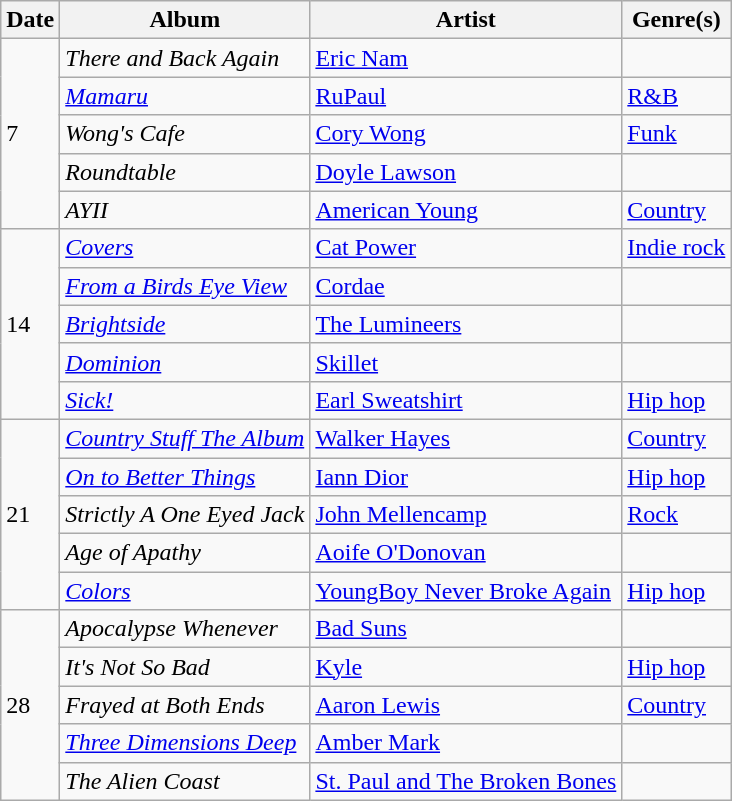<table class="wikitable">
<tr>
<th>Date</th>
<th>Album</th>
<th>Artist</th>
<th>Genre(s)</th>
</tr>
<tr>
<td rowspan="5">7</td>
<td><em>There and Back Again</em></td>
<td><a href='#'>Eric Nam</a></td>
<td></td>
</tr>
<tr>
<td><em><a href='#'>Mamaru</a></em></td>
<td><a href='#'>RuPaul</a></td>
<td><a href='#'>R&B</a></td>
</tr>
<tr>
<td><em>Wong's Cafe</em></td>
<td><a href='#'>Cory Wong</a></td>
<td><a href='#'>Funk</a></td>
</tr>
<tr>
<td><em>Roundtable</em></td>
<td><a href='#'>Doyle Lawson</a></td>
<td></td>
</tr>
<tr>
<td><em>AYII</em></td>
<td><a href='#'>American Young</a></td>
<td><a href='#'>Country</a></td>
</tr>
<tr>
<td rowspan="5">14</td>
<td><em><a href='#'>Covers</a></em></td>
<td><a href='#'>Cat Power</a></td>
<td><a href='#'>Indie rock</a></td>
</tr>
<tr>
<td><em><a href='#'>From a Birds Eye View</a></em></td>
<td><a href='#'>Cordae</a></td>
<td></td>
</tr>
<tr>
<td><em><a href='#'>Brightside</a></em></td>
<td><a href='#'>The Lumineers</a></td>
<td></td>
</tr>
<tr>
<td><em><a href='#'>Dominion</a></em></td>
<td><a href='#'>Skillet</a></td>
<td></td>
</tr>
<tr>
<td><em><a href='#'>Sick!</a></em></td>
<td><a href='#'>Earl Sweatshirt</a></td>
<td><a href='#'>Hip hop</a></td>
</tr>
<tr>
<td rowspan="5">21</td>
<td><em><a href='#'>Country Stuff The Album</a></em></td>
<td><a href='#'>Walker Hayes</a></td>
<td><a href='#'>Country</a></td>
</tr>
<tr>
<td><em><a href='#'>On to Better Things</a></em></td>
<td><a href='#'>Iann Dior</a></td>
<td><a href='#'>Hip hop</a></td>
</tr>
<tr>
<td><em>Strictly A One Eyed Jack</em></td>
<td><a href='#'>John Mellencamp</a></td>
<td><a href='#'>Rock</a></td>
</tr>
<tr>
<td><em>Age of Apathy</em></td>
<td><a href='#'>Aoife O'Donovan</a></td>
<td></td>
</tr>
<tr>
<td><em><a href='#'>Colors</a></em></td>
<td><a href='#'>YoungBoy Never Broke Again</a></td>
<td><a href='#'>Hip hop</a></td>
</tr>
<tr>
<td rowspan="5">28</td>
<td><em>Apocalypse Whenever</em></td>
<td><a href='#'>Bad Suns</a></td>
<td></td>
</tr>
<tr>
<td><em>It's Not So Bad</em></td>
<td><a href='#'>Kyle</a></td>
<td><a href='#'>Hip hop</a></td>
</tr>
<tr>
<td><em>Frayed at Both Ends</em></td>
<td><a href='#'>Aaron Lewis</a></td>
<td><a href='#'>Country</a></td>
</tr>
<tr>
<td><em><a href='#'>Three Dimensions Deep</a></em></td>
<td><a href='#'>Amber Mark</a></td>
<td></td>
</tr>
<tr>
<td><em>The Alien Coast</em></td>
<td><a href='#'>St. Paul and The Broken Bones</a></td>
<td></td>
</tr>
</table>
